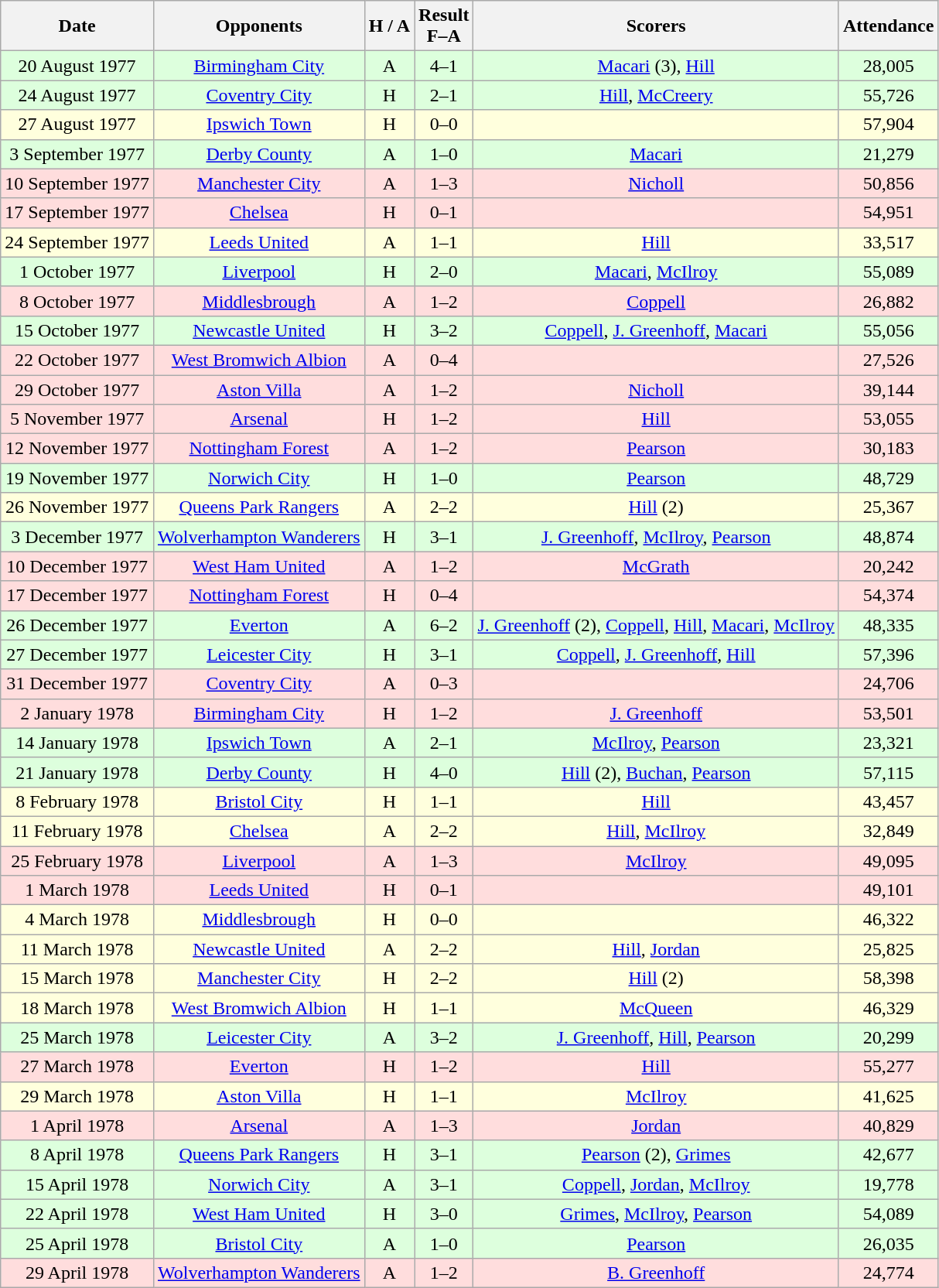<table class="wikitable" style="text-align:center">
<tr>
<th>Date</th>
<th>Opponents</th>
<th>H / A</th>
<th>Result<br>F–A</th>
<th>Scorers</th>
<th>Attendance</th>
</tr>
<tr bgcolor="#ddffdd">
<td>20 August 1977</td>
<td><a href='#'>Birmingham City</a></td>
<td>A</td>
<td>4–1</td>
<td><a href='#'>Macari</a> (3), <a href='#'>Hill</a></td>
<td>28,005</td>
</tr>
<tr bgcolor="#ddffdd">
<td>24 August 1977</td>
<td><a href='#'>Coventry City</a></td>
<td>H</td>
<td>2–1</td>
<td><a href='#'>Hill</a>, <a href='#'>McCreery</a></td>
<td>55,726</td>
</tr>
<tr bgcolor="#ffffdd">
<td>27 August 1977</td>
<td><a href='#'>Ipswich Town</a></td>
<td>H</td>
<td>0–0</td>
<td></td>
<td>57,904</td>
</tr>
<tr bgcolor="#ddffdd">
<td>3 September 1977</td>
<td><a href='#'>Derby County</a></td>
<td>A</td>
<td>1–0</td>
<td><a href='#'>Macari</a></td>
<td>21,279</td>
</tr>
<tr bgcolor="#ffdddd">
<td>10 September 1977</td>
<td><a href='#'>Manchester City</a></td>
<td>A</td>
<td>1–3</td>
<td><a href='#'>Nicholl</a></td>
<td>50,856</td>
</tr>
<tr bgcolor="#ffdddd">
<td>17 September 1977</td>
<td><a href='#'>Chelsea</a></td>
<td>H</td>
<td>0–1</td>
<td></td>
<td>54,951</td>
</tr>
<tr bgcolor="#ffffdd">
<td>24 September 1977</td>
<td><a href='#'>Leeds United</a></td>
<td>A</td>
<td>1–1</td>
<td><a href='#'>Hill</a></td>
<td>33,517</td>
</tr>
<tr bgcolor="#ddffdd">
<td>1 October 1977</td>
<td><a href='#'>Liverpool</a></td>
<td>H</td>
<td>2–0</td>
<td><a href='#'>Macari</a>, <a href='#'>McIlroy</a></td>
<td>55,089</td>
</tr>
<tr bgcolor="#ffdddd">
<td>8 October 1977</td>
<td><a href='#'>Middlesbrough</a></td>
<td>A</td>
<td>1–2</td>
<td><a href='#'>Coppell</a></td>
<td>26,882</td>
</tr>
<tr bgcolor="#ddffdd">
<td>15 October 1977</td>
<td><a href='#'>Newcastle United</a></td>
<td>H</td>
<td>3–2</td>
<td><a href='#'>Coppell</a>, <a href='#'>J. Greenhoff</a>, <a href='#'>Macari</a></td>
<td>55,056</td>
</tr>
<tr bgcolor="#ffdddd">
<td>22 October 1977</td>
<td><a href='#'>West Bromwich Albion</a></td>
<td>A</td>
<td>0–4</td>
<td></td>
<td>27,526</td>
</tr>
<tr bgcolor="#ffdddd">
<td>29 October 1977</td>
<td><a href='#'>Aston Villa</a></td>
<td>A</td>
<td>1–2</td>
<td><a href='#'>Nicholl</a></td>
<td>39,144</td>
</tr>
<tr bgcolor="#ffdddd">
<td>5 November 1977</td>
<td><a href='#'>Arsenal</a></td>
<td>H</td>
<td>1–2</td>
<td><a href='#'>Hill</a></td>
<td>53,055</td>
</tr>
<tr bgcolor="#ffdddd">
<td>12 November 1977</td>
<td><a href='#'>Nottingham Forest</a></td>
<td>A</td>
<td>1–2</td>
<td><a href='#'>Pearson</a></td>
<td>30,183</td>
</tr>
<tr bgcolor="#ddffdd">
<td>19 November 1977</td>
<td><a href='#'>Norwich City</a></td>
<td>H</td>
<td>1–0</td>
<td><a href='#'>Pearson</a></td>
<td>48,729</td>
</tr>
<tr bgcolor="#ffffdd">
<td>26 November 1977</td>
<td><a href='#'>Queens Park Rangers</a></td>
<td>A</td>
<td>2–2</td>
<td><a href='#'>Hill</a> (2)</td>
<td>25,367</td>
</tr>
<tr bgcolor="#ddffdd">
<td>3 December 1977</td>
<td><a href='#'>Wolverhampton Wanderers</a></td>
<td>H</td>
<td>3–1</td>
<td><a href='#'>J. Greenhoff</a>, <a href='#'>McIlroy</a>, <a href='#'>Pearson</a></td>
<td>48,874</td>
</tr>
<tr bgcolor="#ffdddd">
<td>10 December 1977</td>
<td><a href='#'>West Ham United</a></td>
<td>A</td>
<td>1–2</td>
<td><a href='#'>McGrath</a></td>
<td>20,242</td>
</tr>
<tr bgcolor="#ffdddd">
<td>17 December 1977</td>
<td><a href='#'>Nottingham Forest</a></td>
<td>H</td>
<td>0–4</td>
<td></td>
<td>54,374</td>
</tr>
<tr bgcolor="#ddffdd">
<td>26 December 1977</td>
<td><a href='#'>Everton</a></td>
<td>A</td>
<td>6–2</td>
<td><a href='#'>J. Greenhoff</a> (2), <a href='#'>Coppell</a>, <a href='#'>Hill</a>, <a href='#'>Macari</a>, <a href='#'>McIlroy</a></td>
<td>48,335</td>
</tr>
<tr bgcolor="#ddffdd">
<td>27 December 1977</td>
<td><a href='#'>Leicester City</a></td>
<td>H</td>
<td>3–1</td>
<td><a href='#'>Coppell</a>, <a href='#'>J. Greenhoff</a>, <a href='#'>Hill</a></td>
<td>57,396</td>
</tr>
<tr bgcolor="#ffdddd">
<td>31 December 1977</td>
<td><a href='#'>Coventry City</a></td>
<td>A</td>
<td>0–3</td>
<td></td>
<td>24,706</td>
</tr>
<tr bgcolor="#ffdddd">
<td>2 January 1978</td>
<td><a href='#'>Birmingham City</a></td>
<td>H</td>
<td>1–2</td>
<td><a href='#'>J. Greenhoff</a></td>
<td>53,501</td>
</tr>
<tr bgcolor="#ddffdd">
<td>14 January 1978</td>
<td><a href='#'>Ipswich Town</a></td>
<td>A</td>
<td>2–1</td>
<td><a href='#'>McIlroy</a>, <a href='#'>Pearson</a></td>
<td>23,321</td>
</tr>
<tr bgcolor="#ddffdd">
<td>21 January 1978</td>
<td><a href='#'>Derby County</a></td>
<td>H</td>
<td>4–0</td>
<td><a href='#'>Hill</a> (2), <a href='#'>Buchan</a>, <a href='#'>Pearson</a></td>
<td>57,115</td>
</tr>
<tr bgcolor="#ffffdd">
<td>8 February 1978</td>
<td><a href='#'>Bristol City</a></td>
<td>H</td>
<td>1–1</td>
<td><a href='#'>Hill</a></td>
<td>43,457</td>
</tr>
<tr bgcolor="#ffffdd">
<td>11 February 1978</td>
<td><a href='#'>Chelsea</a></td>
<td>A</td>
<td>2–2</td>
<td><a href='#'>Hill</a>, <a href='#'>McIlroy</a></td>
<td>32,849</td>
</tr>
<tr bgcolor="#ffdddd">
<td>25 February 1978</td>
<td><a href='#'>Liverpool</a></td>
<td>A</td>
<td>1–3</td>
<td><a href='#'>McIlroy</a></td>
<td>49,095</td>
</tr>
<tr bgcolor="#ffdddd">
<td>1 March 1978</td>
<td><a href='#'>Leeds United</a></td>
<td>H</td>
<td>0–1</td>
<td></td>
<td>49,101</td>
</tr>
<tr bgcolor="#ffffdd">
<td>4 March 1978</td>
<td><a href='#'>Middlesbrough</a></td>
<td>H</td>
<td>0–0</td>
<td></td>
<td>46,322</td>
</tr>
<tr bgcolor="#ffffdd">
<td>11 March 1978</td>
<td><a href='#'>Newcastle United</a></td>
<td>A</td>
<td>2–2</td>
<td><a href='#'>Hill</a>, <a href='#'>Jordan</a></td>
<td>25,825</td>
</tr>
<tr bgcolor="#ffffdd">
<td>15 March 1978</td>
<td><a href='#'>Manchester City</a></td>
<td>H</td>
<td>2–2</td>
<td><a href='#'>Hill</a> (2)</td>
<td>58,398</td>
</tr>
<tr bgcolor="#ffffdd">
<td>18 March 1978</td>
<td><a href='#'>West Bromwich Albion</a></td>
<td>H</td>
<td>1–1</td>
<td><a href='#'>McQueen</a></td>
<td>46,329</td>
</tr>
<tr bgcolor="#ddffdd">
<td>25 March 1978</td>
<td><a href='#'>Leicester City</a></td>
<td>A</td>
<td>3–2</td>
<td><a href='#'>J. Greenhoff</a>, <a href='#'>Hill</a>, <a href='#'>Pearson</a></td>
<td>20,299</td>
</tr>
<tr bgcolor="#ffdddd">
<td>27 March 1978</td>
<td><a href='#'>Everton</a></td>
<td>H</td>
<td>1–2</td>
<td><a href='#'>Hill</a></td>
<td>55,277</td>
</tr>
<tr bgcolor="#ffffdd">
<td>29 March 1978</td>
<td><a href='#'>Aston Villa</a></td>
<td>H</td>
<td>1–1</td>
<td><a href='#'>McIlroy</a></td>
<td>41,625</td>
</tr>
<tr bgcolor="#ffdddd">
<td>1 April 1978</td>
<td><a href='#'>Arsenal</a></td>
<td>A</td>
<td>1–3</td>
<td><a href='#'>Jordan</a></td>
<td>40,829</td>
</tr>
<tr bgcolor="#ddffdd">
<td>8 April 1978</td>
<td><a href='#'>Queens Park Rangers</a></td>
<td>H</td>
<td>3–1</td>
<td><a href='#'>Pearson</a> (2), <a href='#'>Grimes</a></td>
<td>42,677</td>
</tr>
<tr bgcolor="#ddffdd">
<td>15 April 1978</td>
<td><a href='#'>Norwich City</a></td>
<td>A</td>
<td>3–1</td>
<td><a href='#'>Coppell</a>, <a href='#'>Jordan</a>, <a href='#'>McIlroy</a></td>
<td>19,778</td>
</tr>
<tr bgcolor="#ddffdd">
<td>22 April 1978</td>
<td><a href='#'>West Ham United</a></td>
<td>H</td>
<td>3–0</td>
<td><a href='#'>Grimes</a>, <a href='#'>McIlroy</a>, <a href='#'>Pearson</a></td>
<td>54,089</td>
</tr>
<tr bgcolor="#ddffdd">
<td>25 April 1978</td>
<td><a href='#'>Bristol City</a></td>
<td>A</td>
<td>1–0</td>
<td><a href='#'>Pearson</a></td>
<td>26,035</td>
</tr>
<tr bgcolor="#ffdddd">
<td>29 April 1978</td>
<td><a href='#'>Wolverhampton Wanderers</a></td>
<td>A</td>
<td>1–2</td>
<td><a href='#'>B. Greenhoff</a></td>
<td>24,774</td>
</tr>
</table>
